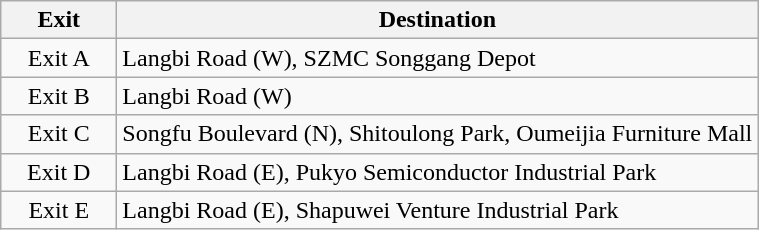<table class="wikitable">
<tr>
<th style="width:70px">Exit</th>
<th>Destination</th>
</tr>
<tr>
<td align="center">Exit A</td>
<td>Langbi Road (W), SZMC Songgang Depot</td>
</tr>
<tr>
<td align="center">Exit B</td>
<td>Langbi Road (W)</td>
</tr>
<tr>
<td align="center">Exit C</td>
<td>Songfu Boulevard (N), Shitoulong Park, Oumeijia Furniture Mall</td>
</tr>
<tr>
<td align="center">Exit D</td>
<td>Langbi Road (E), Pukyo Semiconductor Industrial Park</td>
</tr>
<tr>
<td align="center">Exit E</td>
<td>Langbi Road (E), Shapuwei Venture Industrial Park</td>
</tr>
</table>
